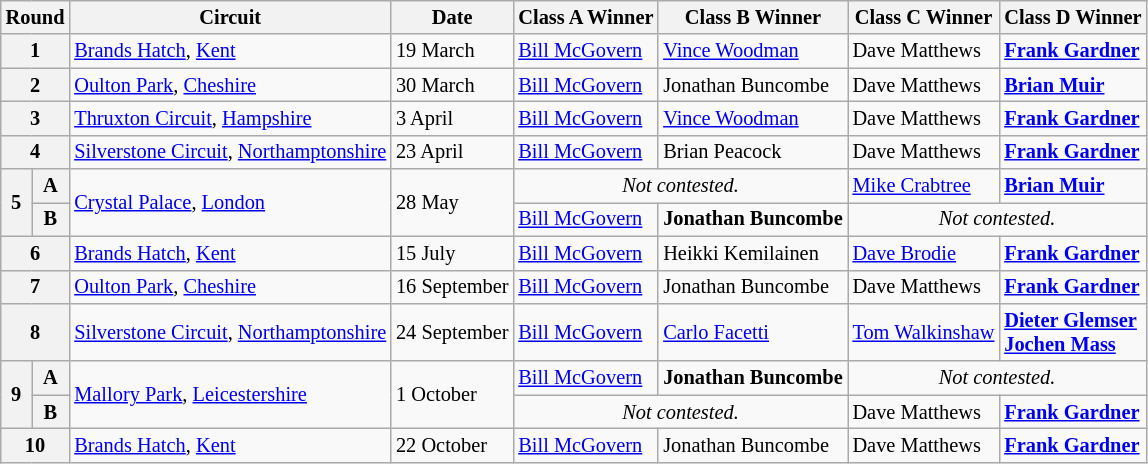<table class="wikitable" style="font-size: 85%;">
<tr>
<th colspan=2>Round</th>
<th>Circuit</th>
<th>Date</th>
<th>Class A Winner</th>
<th>Class B Winner</th>
<th>Class C Winner</th>
<th>Class D Winner</th>
</tr>
<tr>
<th colspan=2>1</th>
<td><a href='#'>Brands Hatch</a>, <a href='#'>Kent</a></td>
<td>19 March</td>
<td> <a href='#'>Bill McGovern</a></td>
<td> <a href='#'>Vince Woodman</a></td>
<td> Dave Matthews</td>
<td> <strong><a href='#'>Frank Gardner</a></strong></td>
</tr>
<tr>
<th colspan=2>2</th>
<td><a href='#'>Oulton Park</a>, <a href='#'>Cheshire</a></td>
<td>30 March</td>
<td> <a href='#'>Bill McGovern</a></td>
<td> Jonathan Buncombe</td>
<td> Dave Matthews</td>
<td> <strong><a href='#'>Brian Muir</a></strong></td>
</tr>
<tr>
<th colspan=2>3</th>
<td><a href='#'>Thruxton Circuit</a>, <a href='#'>Hampshire</a></td>
<td>3 April</td>
<td> <a href='#'>Bill McGovern</a></td>
<td> <a href='#'>Vince Woodman</a></td>
<td> Dave Matthews</td>
<td> <strong><a href='#'>Frank Gardner</a></strong></td>
</tr>
<tr>
<th colspan=2>4</th>
<td><a href='#'>Silverstone Circuit</a>, <a href='#'>Northamptonshire</a></td>
<td>23 April</td>
<td> <a href='#'>Bill McGovern</a></td>
<td> Brian Peacock</td>
<td> Dave Matthews</td>
<td> <strong><a href='#'>Frank Gardner</a></strong></td>
</tr>
<tr>
<th rowspan=2>5</th>
<th>A</th>
<td rowspan=2><a href='#'>Crystal Palace</a>, <a href='#'>London</a></td>
<td rowspan=2>28 May</td>
<td colspan=2 align=center><em>Not contested.</em></td>
<td> <a href='#'>Mike Crabtree</a></td>
<td> <strong><a href='#'>Brian Muir</a></strong></td>
</tr>
<tr>
<th>B</th>
<td> <a href='#'>Bill McGovern</a></td>
<td> <strong>Jonathan Buncombe</strong></td>
<td colspan=2 align=center><em>Not contested.</em></td>
</tr>
<tr>
<th colspan=2>6</th>
<td><a href='#'>Brands Hatch</a>, <a href='#'>Kent</a></td>
<td>15 July</td>
<td> <a href='#'>Bill McGovern</a></td>
<td> Heikki Kemilainen</td>
<td> <a href='#'>Dave Brodie</a></td>
<td> <strong><a href='#'>Frank Gardner</a></strong></td>
</tr>
<tr>
<th colspan=2>7</th>
<td><a href='#'>Oulton Park</a>, <a href='#'>Cheshire</a></td>
<td>16 September</td>
<td> <a href='#'>Bill McGovern</a></td>
<td> Jonathan Buncombe</td>
<td> Dave Matthews</td>
<td> <strong><a href='#'>Frank Gardner</a></strong></td>
</tr>
<tr>
<th colspan=2>8</th>
<td><a href='#'>Silverstone Circuit</a>, <a href='#'>Northamptonshire</a></td>
<td>24 September</td>
<td> <a href='#'>Bill McGovern</a></td>
<td> <a href='#'>Carlo Facetti</a></td>
<td> <a href='#'>Tom Walkinshaw</a></td>
<td> <strong><a href='#'>Dieter Glemser</a></strong><br> <strong><a href='#'>Jochen Mass</a></strong></td>
</tr>
<tr>
<th rowspan=2>9</th>
<th>A</th>
<td rowspan=2><a href='#'>Mallory Park</a>, <a href='#'>Leicestershire</a></td>
<td rowspan=2>1 October</td>
<td> <a href='#'>Bill McGovern</a></td>
<td> <strong>Jonathan Buncombe</strong></td>
<td colspan=2 align=center><em>Not contested.</em></td>
</tr>
<tr>
<th>B</th>
<td colspan=2 align=center><em>Not contested.</em></td>
<td> Dave Matthews</td>
<td> <strong><a href='#'>Frank Gardner</a></strong></td>
</tr>
<tr>
<th colspan=2>10</th>
<td><a href='#'>Brands Hatch</a>, <a href='#'>Kent</a></td>
<td>22 October</td>
<td> <a href='#'>Bill McGovern</a></td>
<td> Jonathan Buncombe</td>
<td> Dave Matthews</td>
<td> <strong><a href='#'>Frank Gardner</a></strong></td>
</tr>
</table>
